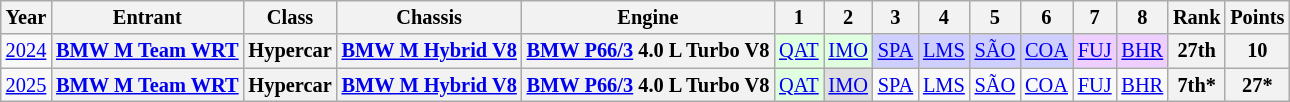<table class="wikitable" style="text-align:center; font-size:85%">
<tr>
<th>Year</th>
<th>Entrant</th>
<th>Class</th>
<th>Chassis</th>
<th>Engine</th>
<th>1</th>
<th>2</th>
<th>3</th>
<th>4</th>
<th>5</th>
<th>6</th>
<th>7</th>
<th>8</th>
<th>Rank</th>
<th>Points</th>
</tr>
<tr>
<td><a href='#'>2024</a></td>
<th nowrap><a href='#'>BMW M Team WRT</a></th>
<th>Hypercar</th>
<th nowrap><a href='#'>BMW M Hybrid V8</a></th>
<th nowrap><a href='#'>BMW P66/3</a> 4.0 L Turbo V8</th>
<td style="background:#DFFFDF;"><a href='#'>QAT</a><br></td>
<td style="background:#DFFFDF;"><a href='#'>IMO</a><br></td>
<td style="background:#CFCFFF;"><a href='#'>SPA</a><br></td>
<td style="background:#CFCFFF;"><a href='#'>LMS</a><br></td>
<td style="background:#CFCFFF;"><a href='#'>SÃO</a><br></td>
<td style="background:#CFCFFF;"><a href='#'>COA</a><br></td>
<td style="background:#EFCFFF;"><a href='#'>FUJ</a><br></td>
<td style="background:#EFCFFF;"><a href='#'>BHR</a><br></td>
<th>27th</th>
<th>10</th>
</tr>
<tr>
<td><a href='#'>2025</a></td>
<th><a href='#'>BMW M Team WRT</a></th>
<th>Hypercar</th>
<th><a href='#'>BMW M Hybrid V8</a></th>
<th><a href='#'>BMW P66/3</a> 4.0 L Turbo V8</th>
<td style="background:#DFFFDF;"><a href='#'>QAT</a><br></td>
<td style="background:#DFDFDF;"><a href='#'>IMO</a><br></td>
<td><a href='#'>SPA</a></td>
<td style="background:#;"><a href='#'>LMS</a><br></td>
<td style="background:#;"><a href='#'>SÃO</a><br></td>
<td style="background:#;"><a href='#'>COA</a><br></td>
<td style="background:#;"><a href='#'>FUJ</a><br></td>
<td style="background:#;"><a href='#'>BHR</a><br></td>
<th>7th*</th>
<th>27*</th>
</tr>
</table>
